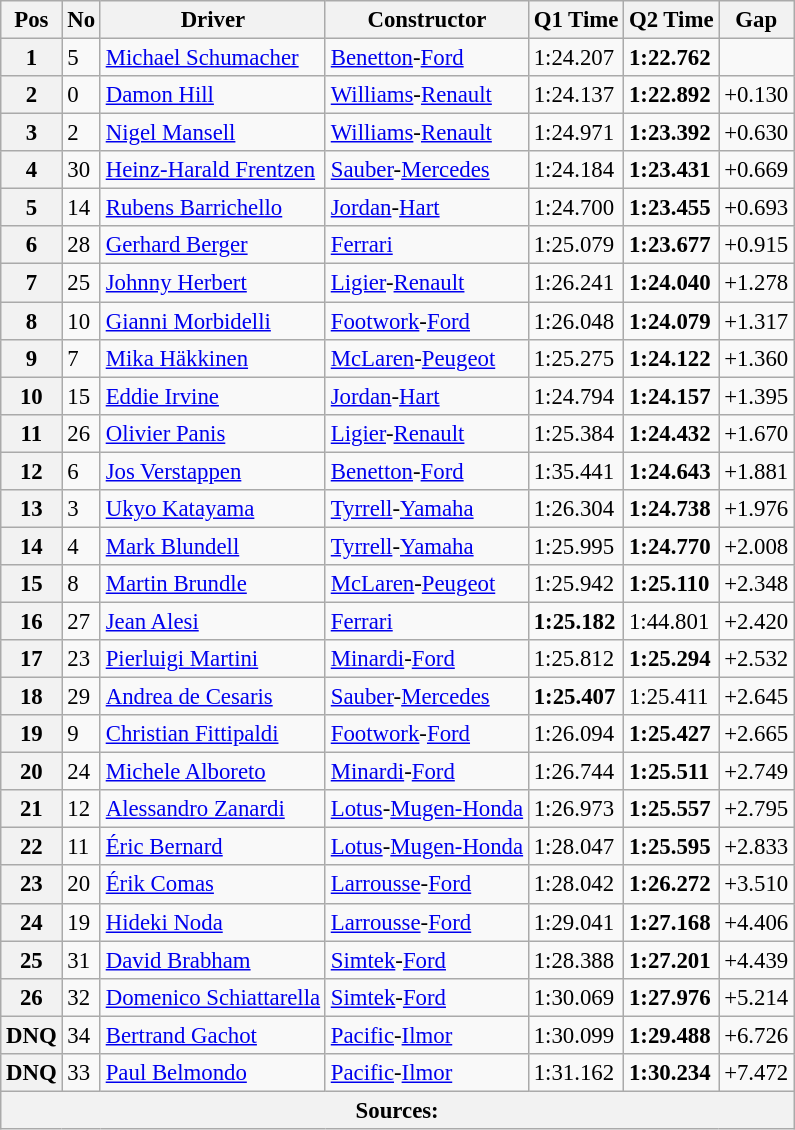<table class="wikitable sortable" style="font-size: 95%;">
<tr>
<th>Pos</th>
<th>No</th>
<th>Driver</th>
<th>Constructor</th>
<th>Q1 Time</th>
<th>Q2 Time</th>
<th>Gap</th>
</tr>
<tr>
<th>1</th>
<td>5</td>
<td> <a href='#'>Michael Schumacher</a></td>
<td><a href='#'>Benetton</a>-<a href='#'>Ford</a></td>
<td>1:24.207</td>
<td><strong>1:22.762</strong></td>
<td></td>
</tr>
<tr>
<th>2</th>
<td>0</td>
<td> <a href='#'>Damon Hill</a></td>
<td><a href='#'>Williams</a>-<a href='#'>Renault</a></td>
<td>1:24.137</td>
<td><strong>1:22.892</strong></td>
<td>+0.130</td>
</tr>
<tr>
<th>3</th>
<td>2</td>
<td> <a href='#'>Nigel Mansell</a></td>
<td><a href='#'>Williams</a>-<a href='#'>Renault</a></td>
<td>1:24.971</td>
<td><strong>1:23.392</strong></td>
<td>+0.630</td>
</tr>
<tr>
<th>4</th>
<td>30</td>
<td> <a href='#'>Heinz-Harald Frentzen</a></td>
<td><a href='#'>Sauber</a>-<a href='#'>Mercedes</a></td>
<td>1:24.184</td>
<td><strong>1:23.431</strong></td>
<td>+0.669</td>
</tr>
<tr>
<th>5</th>
<td>14</td>
<td> <a href='#'>Rubens Barrichello</a></td>
<td><a href='#'>Jordan</a>-<a href='#'>Hart</a></td>
<td>1:24.700</td>
<td><strong>1:23.455</strong></td>
<td>+0.693</td>
</tr>
<tr>
<th>6</th>
<td>28</td>
<td> <a href='#'>Gerhard Berger</a></td>
<td><a href='#'>Ferrari</a></td>
<td>1:25.079</td>
<td><strong>1:23.677</strong></td>
<td>+0.915</td>
</tr>
<tr>
<th>7</th>
<td>25</td>
<td> <a href='#'>Johnny Herbert</a></td>
<td><a href='#'>Ligier</a>-<a href='#'>Renault</a></td>
<td>1:26.241</td>
<td><strong>1:24.040</strong></td>
<td>+1.278</td>
</tr>
<tr>
<th>8</th>
<td>10</td>
<td> <a href='#'>Gianni Morbidelli</a></td>
<td><a href='#'>Footwork</a>-<a href='#'>Ford</a></td>
<td>1:26.048</td>
<td><strong>1:24.079</strong></td>
<td>+1.317</td>
</tr>
<tr>
<th>9</th>
<td>7</td>
<td> <a href='#'>Mika Häkkinen</a></td>
<td><a href='#'>McLaren</a>-<a href='#'>Peugeot</a></td>
<td>1:25.275</td>
<td><strong>1:24.122</strong></td>
<td>+1.360</td>
</tr>
<tr>
<th>10</th>
<td>15</td>
<td> <a href='#'>Eddie Irvine</a></td>
<td><a href='#'>Jordan</a>-<a href='#'>Hart</a></td>
<td>1:24.794</td>
<td><strong>1:24.157</strong></td>
<td>+1.395</td>
</tr>
<tr>
<th>11</th>
<td>26</td>
<td> <a href='#'>Olivier Panis</a></td>
<td><a href='#'>Ligier</a>-<a href='#'>Renault</a></td>
<td>1:25.384</td>
<td><strong>1:24.432</strong></td>
<td>+1.670</td>
</tr>
<tr>
<th>12</th>
<td>6</td>
<td> <a href='#'>Jos Verstappen</a></td>
<td><a href='#'>Benetton</a>-<a href='#'>Ford</a></td>
<td>1:35.441</td>
<td><strong>1:24.643</strong></td>
<td>+1.881</td>
</tr>
<tr>
<th>13</th>
<td>3</td>
<td> <a href='#'>Ukyo Katayama</a></td>
<td><a href='#'>Tyrrell</a>-<a href='#'>Yamaha</a></td>
<td>1:26.304</td>
<td><strong>1:24.738</strong></td>
<td>+1.976</td>
</tr>
<tr>
<th>14</th>
<td>4</td>
<td> <a href='#'>Mark Blundell</a></td>
<td><a href='#'>Tyrrell</a>-<a href='#'>Yamaha</a></td>
<td>1:25.995</td>
<td><strong>1:24.770</strong></td>
<td>+2.008</td>
</tr>
<tr>
<th>15</th>
<td>8</td>
<td> <a href='#'>Martin Brundle</a></td>
<td><a href='#'>McLaren</a>-<a href='#'>Peugeot</a></td>
<td>1:25.942</td>
<td><strong>1:25.110</strong></td>
<td>+2.348</td>
</tr>
<tr>
<th>16</th>
<td>27</td>
<td> <a href='#'>Jean Alesi</a></td>
<td><a href='#'>Ferrari</a></td>
<td><strong>1:25.182</strong></td>
<td>1:44.801</td>
<td>+2.420</td>
</tr>
<tr>
<th>17</th>
<td>23</td>
<td> <a href='#'>Pierluigi Martini</a></td>
<td><a href='#'>Minardi</a>-<a href='#'>Ford</a></td>
<td>1:25.812</td>
<td><strong>1:25.294</strong></td>
<td>+2.532</td>
</tr>
<tr>
<th>18</th>
<td>29</td>
<td> <a href='#'>Andrea de Cesaris</a></td>
<td><a href='#'>Sauber</a>-<a href='#'>Mercedes</a></td>
<td><strong>1:25.407</strong></td>
<td>1:25.411</td>
<td>+2.645</td>
</tr>
<tr>
<th>19</th>
<td>9</td>
<td> <a href='#'>Christian Fittipaldi</a></td>
<td><a href='#'>Footwork</a>-<a href='#'>Ford</a></td>
<td>1:26.094</td>
<td><strong>1:25.427</strong></td>
<td>+2.665</td>
</tr>
<tr>
<th>20</th>
<td>24</td>
<td> <a href='#'>Michele Alboreto</a></td>
<td><a href='#'>Minardi</a>-<a href='#'>Ford</a></td>
<td>1:26.744</td>
<td><strong>1:25.511</strong></td>
<td>+2.749</td>
</tr>
<tr>
<th>21</th>
<td>12</td>
<td> <a href='#'>Alessandro Zanardi</a></td>
<td><a href='#'>Lotus</a>-<a href='#'>Mugen-Honda</a></td>
<td>1:26.973</td>
<td><strong>1:25.557</strong></td>
<td>+2.795</td>
</tr>
<tr>
<th>22</th>
<td>11</td>
<td> <a href='#'>Éric Bernard</a></td>
<td><a href='#'>Lotus</a>-<a href='#'>Mugen-Honda</a></td>
<td>1:28.047</td>
<td><strong>1:25.595</strong></td>
<td>+2.833</td>
</tr>
<tr>
<th>23</th>
<td>20</td>
<td> <a href='#'>Érik Comas</a></td>
<td><a href='#'>Larrousse</a>-<a href='#'>Ford</a></td>
<td>1:28.042</td>
<td><strong>1:26.272</strong></td>
<td>+3.510</td>
</tr>
<tr>
<th>24</th>
<td>19</td>
<td> <a href='#'>Hideki Noda</a></td>
<td><a href='#'>Larrousse</a>-<a href='#'>Ford</a></td>
<td>1:29.041</td>
<td><strong>1:27.168</strong></td>
<td>+4.406</td>
</tr>
<tr>
<th>25</th>
<td>31</td>
<td> <a href='#'>David Brabham</a></td>
<td><a href='#'>Simtek</a>-<a href='#'>Ford</a></td>
<td>1:28.388</td>
<td><strong>1:27.201</strong></td>
<td>+4.439</td>
</tr>
<tr>
<th>26</th>
<td>32</td>
<td> <a href='#'>Domenico Schiattarella</a></td>
<td><a href='#'>Simtek</a>-<a href='#'>Ford</a></td>
<td>1:30.069</td>
<td><strong>1:27.976</strong></td>
<td>+5.214</td>
</tr>
<tr>
<th data-sort-value="27">DNQ</th>
<td>34</td>
<td> <a href='#'>Bertrand Gachot</a></td>
<td><a href='#'>Pacific</a>-<a href='#'>Ilmor</a></td>
<td>1:30.099</td>
<td><strong>1:29.488</strong></td>
<td>+6.726</td>
</tr>
<tr>
<th data-sort-value="28">DNQ</th>
<td>33</td>
<td> <a href='#'>Paul Belmondo</a></td>
<td><a href='#'>Pacific</a>-<a href='#'>Ilmor</a></td>
<td>1:31.162</td>
<td><strong>1:30.234</strong></td>
<td>+7.472</td>
</tr>
<tr>
<th colspan="7">Sources:</th>
</tr>
</table>
